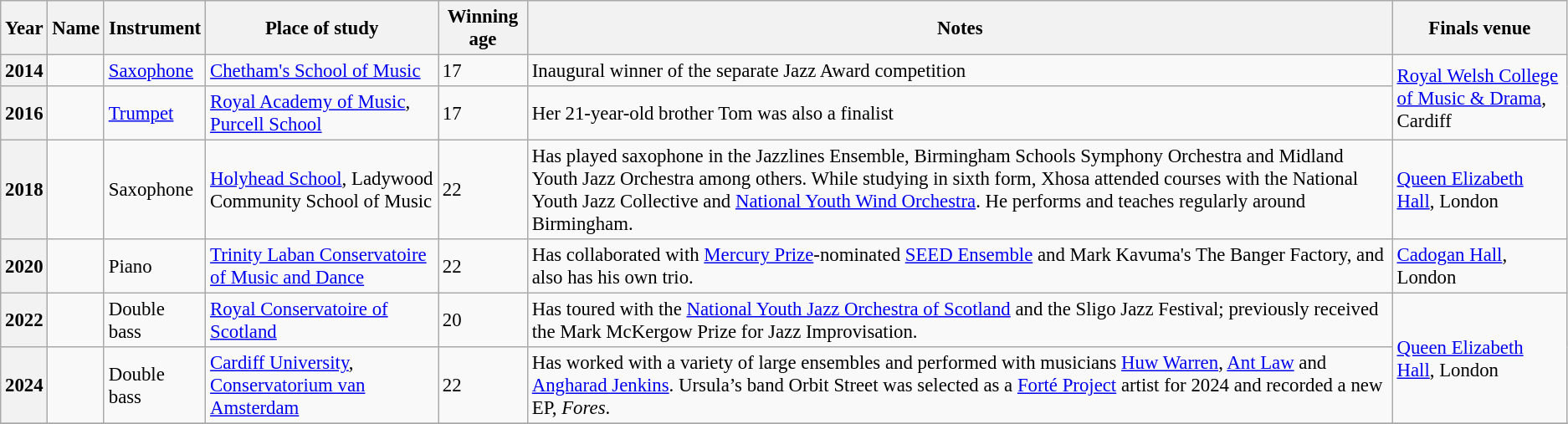<table class="wikitable sortable" style="font-size: 95%;">
<tr>
<th>Year</th>
<th>Name</th>
<th>Instrument</th>
<th class="unsortable">Place of study</th>
<th>Winning age</th>
<th class="unsortable">Notes</th>
<th class="unsortable">Finals venue</th>
</tr>
<tr>
<th>2014</th>
<td></td>
<td><a href='#'>Saxophone</a></td>
<td><a href='#'>Chetham's School of Music</a></td>
<td>17</td>
<td>Inaugural winner of the separate Jazz Award competition</td>
<td rowspan="2"><a href='#'>Royal Welsh College of Music & Drama</a>, Cardiff</td>
</tr>
<tr>
<th>2016</th>
<td></td>
<td><a href='#'>Trumpet</a></td>
<td><a href='#'>Royal Academy of Music</a>, <a href='#'>Purcell School</a></td>
<td>17</td>
<td>Her 21-year-old brother Tom was also a finalist</td>
</tr>
<tr>
<th>2018</th>
<td></td>
<td>Saxophone</td>
<td><a href='#'>Holyhead School</a>, Ladywood Community School of Music</td>
<td>22</td>
<td>Has played saxophone in the Jazzlines Ensemble, Birmingham Schools Symphony Orchestra and Midland Youth Jazz Orchestra among others. While studying in sixth form, Xhosa attended courses with the National Youth Jazz Collective and <a href='#'>National Youth Wind Orchestra</a>. He performs and teaches regularly around Birmingham.</td>
<td><a href='#'>Queen Elizabeth Hall</a>, London</td>
</tr>
<tr>
<th>2020</th>
<td></td>
<td>Piano</td>
<td><a href='#'>Trinity Laban Conservatoire of Music and Dance</a></td>
<td>22</td>
<td>Has collaborated with <a href='#'>Mercury Prize</a>-nominated <a href='#'>SEED Ensemble</a> and Mark Kavuma's The Banger Factory, and also has his own trio.</td>
<td><a href='#'>Cadogan Hall</a>, London</td>
</tr>
<tr>
<th>2022</th>
<td></td>
<td>Double bass</td>
<td><a href='#'>Royal Conservatoire of Scotland</a></td>
<td>20</td>
<td>Has toured with the <a href='#'>National Youth Jazz Orchestra of Scotland</a> and the Sligo Jazz Festival; previously received the Mark McKergow Prize for Jazz Improvisation.</td>
<td rowspan="2"><a href='#'>Queen Elizabeth Hall</a>, London</td>
</tr>
<tr>
<th>2024</th>
<td></td>
<td>Double bass</td>
<td><a href='#'>Cardiff University</a>, <a href='#'>Conservatorium van Amsterdam</a></td>
<td>22</td>
<td>Has worked with a variety of large ensembles and performed with musicians <a href='#'>Huw Warren</a>, <a href='#'>Ant Law</a> and <a href='#'>Angharad Jenkins</a>. Ursula’s band Orbit Street was selected as a <a href='#'>Forté Project</a> artist for 2024 and recorded a new EP, <em>Fores</em>.</td>
</tr>
<tr>
</tr>
</table>
